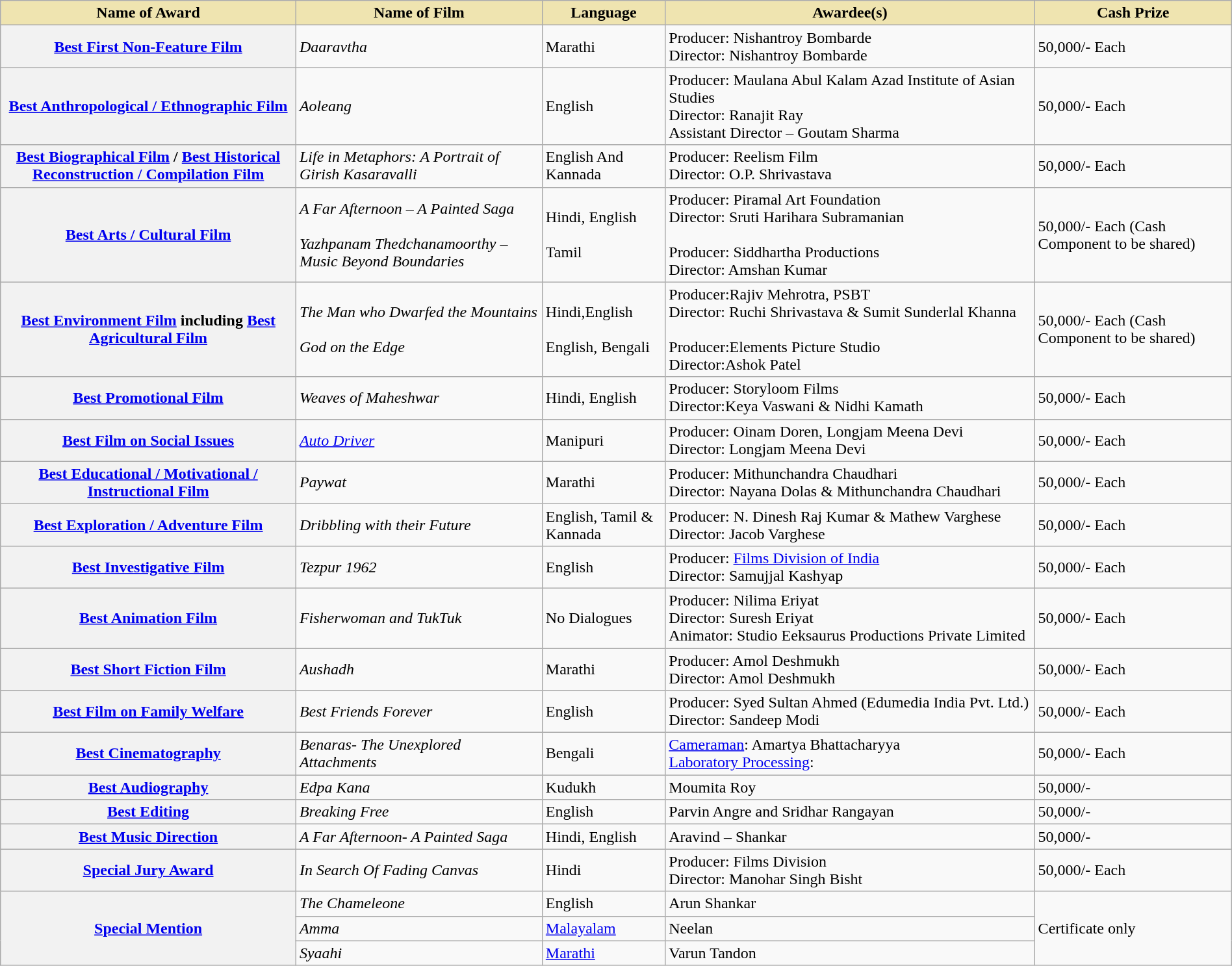<table class="wikitable plainrowheaders" style="width:100%;">
<tr>
<th style="background-color:#EFE4B0;width:24%;">Name of Award</th>
<th style="background-color:#EFE4B0;width:20%;">Name of Film</th>
<th style="background-color:#EFE4B0;width:10%;">Language</th>
<th style="background-color:#EFE4B0;width:30%;">Awardee(s)</th>
<th style="background-color:#EFE4B0;width:16%;">Cash Prize</th>
</tr>
<tr>
<th scope="row"><a href='#'>Best First Non-Feature Film</a></th>
<td><em>Daaravtha</em></td>
<td>Marathi</td>
<td>Producer: Nishantroy Bombarde <br>Director: Nishantroy Bombarde</td>
<td> 50,000/- Each</td>
</tr>
<tr>
<th scope="row"><a href='#'>Best Anthropological / Ethnographic Film</a></th>
<td><em>Aoleang</em></td>
<td>English</td>
<td>Producer: Maulana Abul Kalam Azad Institute of Asian Studies <br>Director:  Ranajit Ray<br>Assistant Director – Goutam Sharma</td>
<td> 50,000/- Each</td>
</tr>
<tr>
<th scope="row"><a href='#'>Best Biographical Film</a> / <a href='#'>Best Historical Reconstruction / Compilation Film</a></th>
<td><em>Life in Metaphors: A Portrait of Girish Kasaravalli</em></td>
<td>English And Kannada</td>
<td>Producer: Reelism Film <br>Director: O.P. Shrivastava</td>
<td> 50,000/- Each</td>
</tr>
<tr>
<th scope="row"><a href='#'>Best Arts / Cultural Film</a></th>
<td> <em>A Far Afternoon – A Painted Saga</em><br><br><em>Yazhpanam Thedchanamoorthy – Music Beyond Boundaries</em></td>
<td>Hindi, English<br><br>Tamil</td>
<td>Producer: Piramal Art Foundation<br>Director: Sruti Harihara Subramanian<br><br>Producer: Siddhartha Productions<br>Director: Amshan Kumar</td>
<td> 50,000/- Each (Cash Component to be shared)</td>
</tr>
<tr>
<th scope="row"><a href='#'>Best Environment Film</a> including <a href='#'>Best Agricultural Film</a></th>
<td><em>The Man who Dwarfed the Mountains</em> <br> <br> <em>God on the Edge</em></td>
<td>Hindi,English<br><br>English, Bengali</td>
<td>Producer:Rajiv Mehrotra, PSBT <br>Director: Ruchi Shrivastava & Sumit Sunderlal Khanna  <br> <br>Producer:Elements Picture Studio<br>Director:Ashok Patel</td>
<td> 50,000/- Each (Cash Component to be shared)</td>
</tr>
<tr>
<th scope="row"><a href='#'>Best Promotional Film</a></th>
<td><em>Weaves of Maheshwar</em></td>
<td>Hindi, English</td>
<td>Producer: Storyloom Films <br>Director:Keya Vaswani & Nidhi Kamath</td>
<td> 50,000/- Each</td>
</tr>
<tr>
<th scope="row"><a href='#'>Best Film on Social Issues</a></th>
<td><em><a href='#'>Auto Driver</a></em></td>
<td>Manipuri</td>
<td>Producer: Oinam Doren, Longjam Meena Devi<br>Director: Longjam Meena Devi</td>
<td> 50,000/- Each</td>
</tr>
<tr>
<th scope="row"><a href='#'>Best Educational / Motivational / Instructional Film</a></th>
<td><em>Paywat</em></td>
<td>Marathi</td>
<td>Producer: Mithunchandra Chaudhari <br>Director: Nayana Dolas & Mithunchandra Chaudhari</td>
<td> 50,000/- Each</td>
</tr>
<tr>
<th scope="row"><a href='#'>Best Exploration / Adventure Film</a></th>
<td><em>Dribbling with their Future</em></td>
<td>English, Tamil & Kannada</td>
<td>Producer: N. Dinesh Raj Kumar  & Mathew Varghese <br>Director: Jacob Varghese</td>
<td> 50,000/- Each</td>
</tr>
<tr>
<th scope="row"><a href='#'>Best Investigative Film</a></th>
<td><em>Tezpur 1962</em></td>
<td>English</td>
<td>Producer: <a href='#'>Films Division of India</a> <br>Director: Samujjal Kashyap</td>
<td> 50,000/- Each</td>
</tr>
<tr>
<th scope="row"><a href='#'>Best Animation Film</a></th>
<td><em>Fisherwoman and TukTuk</em></td>
<td>No Dialogues</td>
<td>Producer: Nilima Eriyat <br>Director: Suresh Eriyat <br>Animator: Studio Eeksaurus Productions Private Limited</td>
<td> 50,000/- Each</td>
</tr>
<tr>
<th scope="row"><a href='#'>Best Short Fiction Film</a></th>
<td><em>Aushadh</em></td>
<td>Marathi</td>
<td>Producer: Amol Deshmukh <br>Director: Amol Deshmukh</td>
<td> 50,000/- Each</td>
</tr>
<tr>
<th scope="row"><a href='#'>Best Film on Family Welfare</a></th>
<td><em>Best Friends Forever</em></td>
<td>English</td>
<td>Producer: Syed Sultan Ahmed (Edumedia India Pvt. Ltd.)<br>Director: Sandeep Modi</td>
<td> 50,000/- Each</td>
</tr>
<tr>
<th scope="row"><a href='#'>Best Cinematography</a></th>
<td><em>Benaras- The Unexplored Attachments</em></td>
<td>Bengali</td>
<td><a href='#'>Cameraman</a>: Amartya Bhattacharyya <br><a href='#'>Laboratory Processing</a>:</td>
<td> 50,000/- Each</td>
</tr>
<tr>
<th scope="row"><a href='#'>Best Audiography</a></th>
<td><em>Edpa Kana</em></td>
<td>Kudukh</td>
<td>Moumita Roy</td>
<td> 50,000/-</td>
</tr>
<tr>
<th scope="row"><a href='#'>Best Editing</a></th>
<td><em>Breaking Free</em></td>
<td>English</td>
<td>Parvin Angre and Sridhar Rangayan</td>
<td> 50,000/-</td>
</tr>
<tr>
<th scope="row"><a href='#'>Best Music Direction</a></th>
<td><em>A Far Afternoon- A Painted Saga</em></td>
<td>Hindi, English</td>
<td>Aravind – Shankar</td>
<td> 50,000/-</td>
</tr>
<tr>
<th scope="row"><a href='#'>Special Jury Award</a></th>
<td><em>In Search Of Fading Canvas</em></td>
<td>Hindi</td>
<td>Producer: Films Division <br> Director: Manohar Singh Bisht</td>
<td> 50,000/- Each</td>
</tr>
<tr>
<th scope="row" rowspan="3"><a href='#'>Special Mention</a></th>
<td><em>The Chameleone</em></td>
<td>English</td>
<td>Arun Shankar</td>
<td rowspan="3">Certificate only</td>
</tr>
<tr>
<td><em>Amma</em></td>
<td><a href='#'>Malayalam</a></td>
<td>Neelan</td>
</tr>
<tr>
<td><em>Syaahi</em></td>
<td><a href='#'>Marathi</a></td>
<td>Varun Tandon</td>
</tr>
</table>
